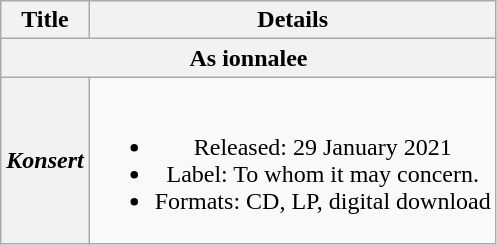<table class="wikitable plainrowheaders" style="text-align:center">
<tr>
<th>Title</th>
<th>Details</th>
</tr>
<tr>
<th colspan="2">As ionnalee</th>
</tr>
<tr>
<th scope="row"><em>Konsert</em></th>
<td><br><ul><li>Released: 29 January 2021</li><li>Label: To whom it may concern.</li><li>Formats: CD, LP, digital download</li></ul></td>
</tr>
</table>
